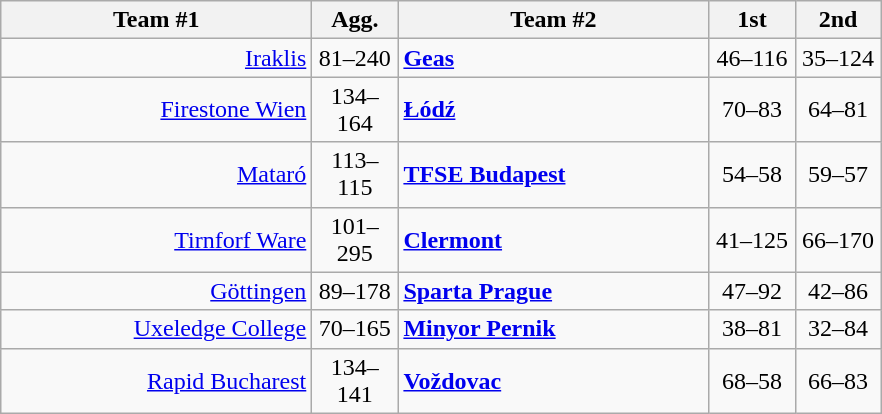<table class=wikitable style="text-align:center">
<tr>
<th width=200>Team #1</th>
<th width=50>Agg.</th>
<th width=200>Team #2</th>
<th width=50>1st</th>
<th width=50>2nd</th>
</tr>
<tr>
<td align=right><a href='#'>Iraklis</a> </td>
<td align=center>81–240</td>
<td align=left> <strong><a href='#'>Geas</a></strong></td>
<td align=center>46–116</td>
<td align=center>35–124</td>
</tr>
<tr>
<td align=right><a href='#'>Firestone Wien</a> </td>
<td align=center>134–164</td>
<td align=left> <strong><a href='#'>Łódź</a></strong></td>
<td align=center>70–83</td>
<td align=center>64–81</td>
</tr>
<tr>
<td align=right><a href='#'>Mataró</a> </td>
<td align=center>113–115</td>
<td align=left> <strong><a href='#'>TFSE Budapest</a></strong></td>
<td align=center>54–58</td>
<td align=center>59–57</td>
</tr>
<tr>
<td align=right><a href='#'>Tirnforf Ware</a> </td>
<td align=center>101–295</td>
<td align=left> <strong><a href='#'>Clermont</a></strong></td>
<td align=center>41–125</td>
<td align=center>66–170</td>
</tr>
<tr>
<td align=right><a href='#'>Göttingen</a> </td>
<td align=center>89–178</td>
<td align=left> <strong><a href='#'>Sparta Prague</a></strong></td>
<td align=center>47–92</td>
<td align=center>42–86</td>
</tr>
<tr>
<td align=right><a href='#'>Uxeledge College</a> </td>
<td align=center>70–165</td>
<td align=left> <strong><a href='#'>Minyor Pernik</a></strong></td>
<td align=center>38–81</td>
<td align=center>32–84</td>
</tr>
<tr>
<td align=right><a href='#'>Rapid Bucharest</a> </td>
<td align=center>134–141</td>
<td align=left> <strong><a href='#'>Voždovac</a></strong></td>
<td align=center>68–58</td>
<td align=center>66–83</td>
</tr>
</table>
